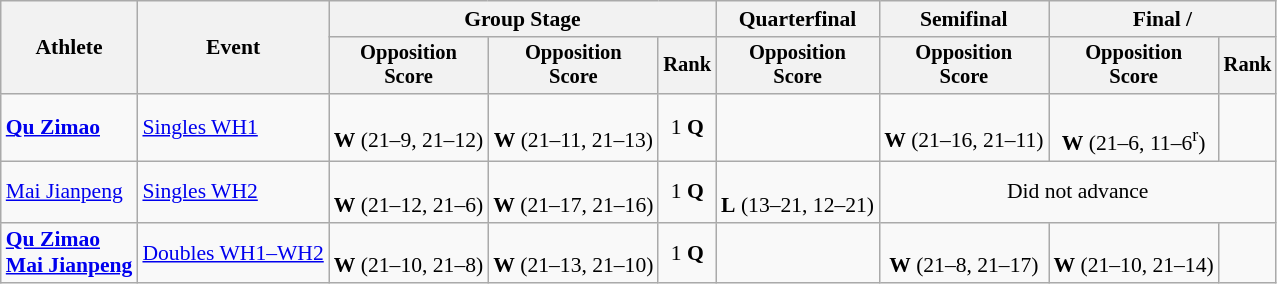<table class="wikitable" style="font-size:90%; text-align:center">
<tr>
<th rowspan="2">Athlete</th>
<th rowspan="2">Event</th>
<th colspan="3">Group Stage</th>
<th>Quarterfinal</th>
<th>Semifinal</th>
<th colspan="2">Final / </th>
</tr>
<tr style="font-size:95%">
<th>Opposition<br>Score</th>
<th>Opposition<br>Score</th>
<th>Rank</th>
<th>Opposition<br>Score</th>
<th>Opposition<br>Score</th>
<th>Opposition<br>Score</th>
<th>Rank</th>
</tr>
<tr>
<td align="left"><strong><a href='#'>Qu Zimao</a></strong></td>
<td align="left"><a href='#'>Singles WH1</a></td>
<td><br><strong>W</strong> (21–9, 21–12)</td>
<td><br><strong>W</strong> (21–11, 21–13)</td>
<td>1 <strong>Q</strong></td>
<td></td>
<td><br><strong>W</strong> (21–16, 21–11)</td>
<td><br><strong>W</strong> (21–6, 11–6<sup>r</sup>)</td>
<td></td>
</tr>
<tr>
<td align="left"><a href='#'>Mai Jianpeng</a></td>
<td align="left"><a href='#'>Singles WH2</a></td>
<td><br><strong>W</strong> (21–12, 21–6)</td>
<td><br><strong>W</strong> (21–17, 21–16)</td>
<td>1 <strong>Q</strong></td>
<td><br><strong>L</strong> (13–21, 12–21)</td>
<td colspan="3">Did not advance</td>
</tr>
<tr>
<td align="left"><strong><a href='#'>Qu Zimao</a><br><a href='#'>Mai Jianpeng</a></strong></td>
<td align="left"><a href='#'>Doubles WH1–WH2</a></td>
<td><br><strong>W</strong> (21–10, 21–8)</td>
<td><br><strong>W</strong> (21–13, 21–10)</td>
<td>1 <strong>Q</strong></td>
<td></td>
<td><br><strong>W</strong> (21–8, 21–17)</td>
<td><br><strong>W</strong> (21–10, 21–14)</td>
<td></td>
</tr>
</table>
